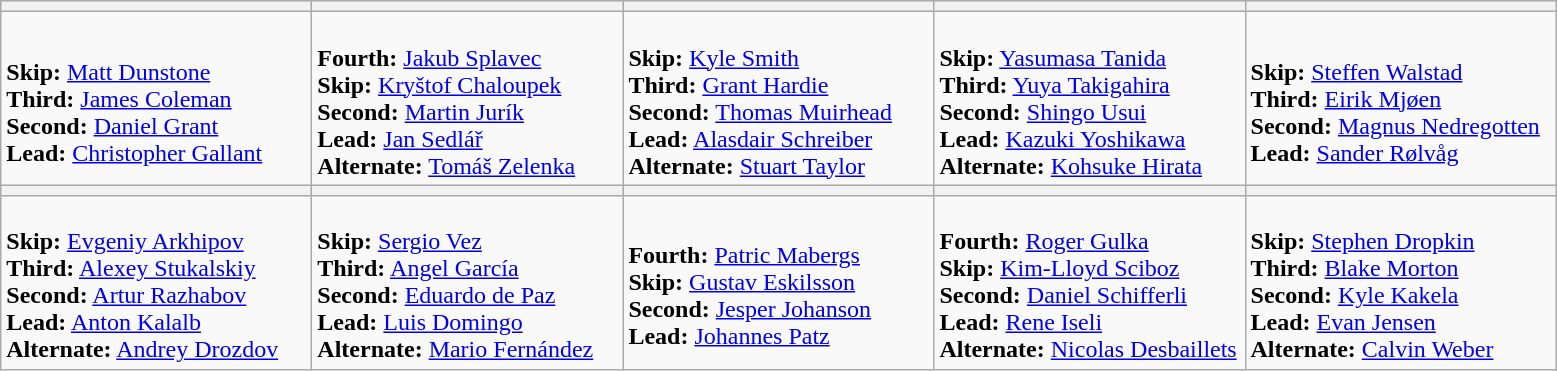<table class="wikitable">
<tr>
<th width=200></th>
<th width=200></th>
<th width=200></th>
<th width=200></th>
<th width=200></th>
</tr>
<tr>
<td><br><strong>Skip:</strong> <a href='#'>Matt Dunstone</a><br>
<strong>Third:</strong> <a href='#'>James Coleman</a><br>
<strong>Second:</strong> <a href='#'>Daniel Grant</a><br>
<strong>Lead:</strong> <a href='#'>Christopher Gallant</a></td>
<td><br><strong>Fourth:</strong> <a href='#'>Jakub Splavec</a><br>
<strong>Skip:</strong> <a href='#'>Kryštof Chaloupek</a><br>
<strong>Second:</strong> <a href='#'>Martin Jurík</a><br>
<strong>Lead:</strong> <a href='#'>Jan Sedlář</a><br>
<strong>Alternate:</strong> <a href='#'>Tomáš Zelenka</a></td>
<td><br><strong>Skip:</strong> <a href='#'>Kyle Smith</a><br>
<strong>Third:</strong> <a href='#'>Grant Hardie</a><br>
<strong>Second:</strong> <a href='#'>Thomas Muirhead</a><br>
<strong>Lead:</strong> <a href='#'>Alasdair Schreiber</a><br>
<strong>Alternate:</strong> <a href='#'>Stuart Taylor</a></td>
<td><br><strong>Skip:</strong> <a href='#'>Yasumasa Tanida</a><br>
<strong>Third:</strong> <a href='#'>Yuya Takigahira</a><br>
<strong>Second:</strong> <a href='#'>Shingo Usui</a><br>
<strong>Lead:</strong> <a href='#'>Kazuki Yoshikawa</a><br>
<strong>Alternate:</strong> <a href='#'>Kohsuke Hirata</a></td>
<td><br><strong>Skip:</strong> <a href='#'>Steffen Walstad</a><br>
<strong>Third:</strong> <a href='#'>Eirik Mjøen</a><br>
<strong>Second:</strong> <a href='#'>Magnus Nedregotten</a><br>
<strong>Lead:</strong> <a href='#'>Sander Rølvåg</a></td>
</tr>
<tr>
<th width=200></th>
<th width=200></th>
<th width=200></th>
<th width=200></th>
<th width=200></th>
</tr>
<tr>
<td><br><strong>Skip:</strong> <a href='#'>Evgeniy Arkhipov</a><br>
<strong>Third:</strong> <a href='#'>Alexey Stukalskiy</a><br>
<strong>Second:</strong> <a href='#'>Artur Razhabov</a><br>
<strong>Lead:</strong> <a href='#'>Anton Kalalb</a><br>
<strong>Alternate:</strong> <a href='#'>Andrey Drozdov</a></td>
<td><br><strong>Skip:</strong> <a href='#'>Sergio Vez</a><br>
<strong>Third:</strong> <a href='#'>Angel García</a><br>
<strong>Second:</strong> <a href='#'>Eduardo de Paz</a><br>
<strong>Lead:</strong> <a href='#'>Luis Domingo</a><br>
<strong>Alternate:</strong> <a href='#'>Mario Fernández</a></td>
<td><br><strong>Fourth:</strong> <a href='#'>Patric Mabergs</a><br>
<strong>Skip:</strong> <a href='#'>Gustav Eskilsson</a><br>
<strong>Second:</strong> <a href='#'>Jesper Johanson</a><br>
<strong>Lead:</strong> <a href='#'>Johannes Patz</a></td>
<td><br><strong>Fourth:</strong> <a href='#'>Roger Gulka</a><br>
<strong>Skip:</strong> <a href='#'>Kim-Lloyd Sciboz</a><br>
<strong>Second:</strong> <a href='#'>Daniel Schifferli</a><br>
<strong>Lead:</strong> <a href='#'>Rene Iseli</a><br>
<strong>Alternate:</strong> <a href='#'>Nicolas Desbaillets</a></td>
<td><br><strong>Skip:</strong> <a href='#'>Stephen Dropkin</a><br>
<strong>Third:</strong> <a href='#'>Blake Morton</a><br>
<strong>Second:</strong> <a href='#'>Kyle Kakela</a><br>
<strong>Lead:</strong> <a href='#'>Evan Jensen</a><br>
<strong>Alternate:</strong> <a href='#'>Calvin Weber</a></td>
</tr>
</table>
